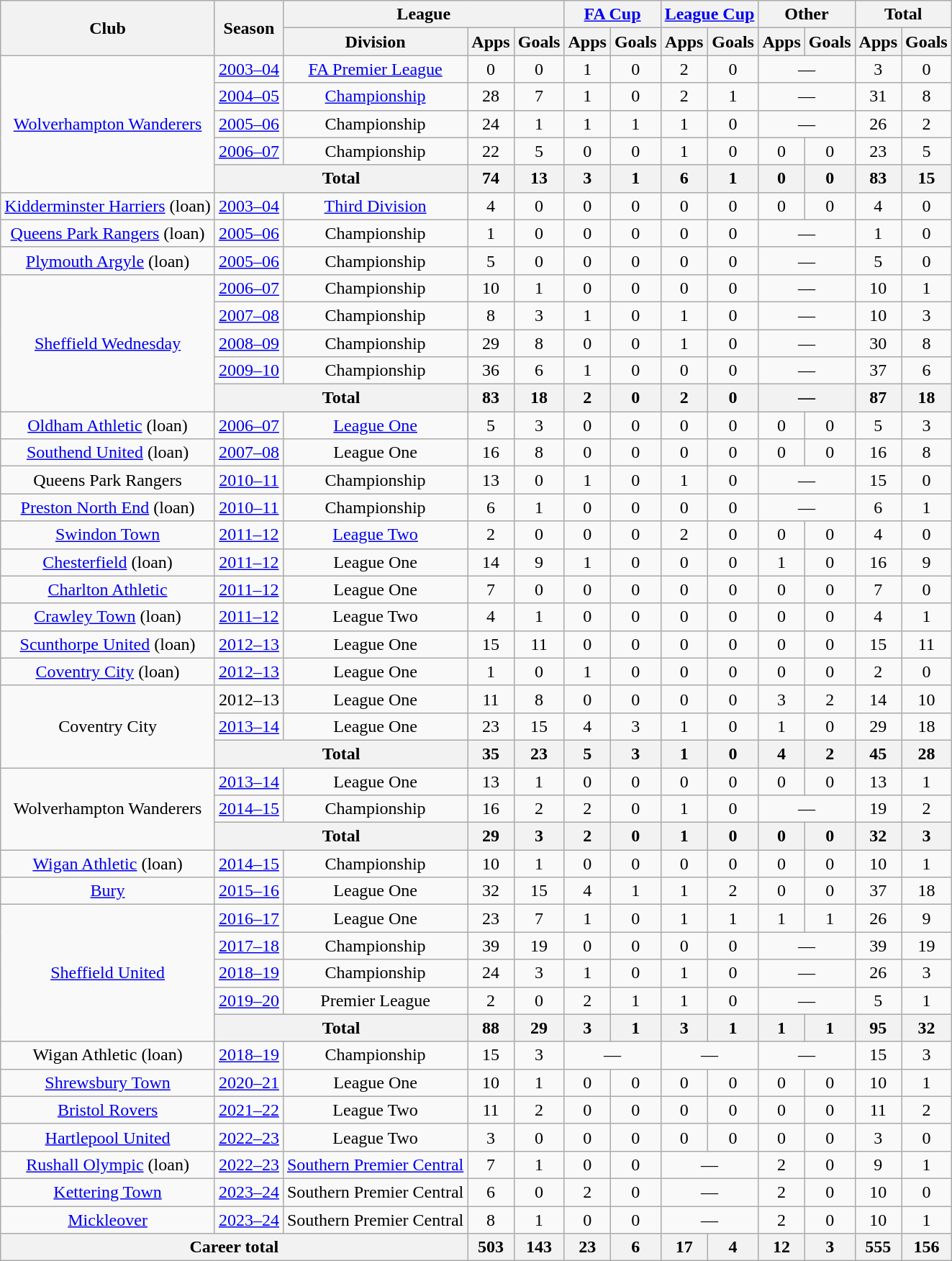<table class="wikitable" style="text-align: center">
<tr>
<th rowspan="2">Club</th>
<th rowspan="2">Season</th>
<th colspan="3">League</th>
<th colspan="2"><a href='#'>FA Cup</a></th>
<th colspan="2"><a href='#'>League Cup</a></th>
<th colspan="2">Other</th>
<th colspan="2">Total</th>
</tr>
<tr>
<th>Division</th>
<th>Apps</th>
<th>Goals</th>
<th>Apps</th>
<th>Goals</th>
<th>Apps</th>
<th>Goals</th>
<th>Apps</th>
<th>Goals</th>
<th>Apps</th>
<th>Goals</th>
</tr>
<tr>
<td rowspan="5" valign="center"><a href='#'>Wolverhampton Wanderers</a></td>
<td><a href='#'>2003–04</a></td>
<td><a href='#'>FA Premier League</a></td>
<td>0</td>
<td>0</td>
<td>1</td>
<td>0</td>
<td>2</td>
<td>0</td>
<td colspan=2>—</td>
<td>3</td>
<td>0</td>
</tr>
<tr>
<td><a href='#'>2004–05</a></td>
<td><a href='#'>Championship</a></td>
<td>28</td>
<td>7</td>
<td>1</td>
<td>0</td>
<td>2</td>
<td>1</td>
<td colspan=2>—</td>
<td>31</td>
<td>8</td>
</tr>
<tr>
<td><a href='#'>2005–06</a></td>
<td>Championship</td>
<td>24</td>
<td>1</td>
<td>1</td>
<td>1</td>
<td>1</td>
<td>0</td>
<td colspan=2>—</td>
<td>26</td>
<td>2</td>
</tr>
<tr>
<td><a href='#'>2006–07</a></td>
<td>Championship</td>
<td>22</td>
<td>5</td>
<td>0</td>
<td>0</td>
<td>1</td>
<td>0</td>
<td>0</td>
<td>0</td>
<td>23</td>
<td>5</td>
</tr>
<tr>
<th colspan="2">Total</th>
<th>74</th>
<th>13</th>
<th>3</th>
<th>1</th>
<th>6</th>
<th>1</th>
<th>0</th>
<th>0</th>
<th>83</th>
<th>15</th>
</tr>
<tr>
<td rowspan="1" valign="center"><a href='#'>Kidderminster Harriers</a> (loan)</td>
<td><a href='#'>2003–04</a></td>
<td><a href='#'>Third Division</a></td>
<td>4</td>
<td>0</td>
<td>0</td>
<td>0</td>
<td>0</td>
<td>0</td>
<td>0</td>
<td>0</td>
<td>4</td>
<td>0</td>
</tr>
<tr>
<td rowspan="1" valign="center"><a href='#'>Queens Park Rangers</a> (loan)</td>
<td><a href='#'>2005–06</a></td>
<td>Championship</td>
<td>1</td>
<td>0</td>
<td>0</td>
<td>0</td>
<td>0</td>
<td>0</td>
<td colspan=2>—</td>
<td>1</td>
<td>0</td>
</tr>
<tr>
<td rowspan="1" valign="center"><a href='#'>Plymouth Argyle</a> (loan)</td>
<td><a href='#'>2005–06</a></td>
<td>Championship</td>
<td>5</td>
<td>0</td>
<td>0</td>
<td>0</td>
<td>0</td>
<td>0</td>
<td colspan=2>—</td>
<td>5</td>
<td>0</td>
</tr>
<tr>
<td rowspan="5" valign="center"><a href='#'>Sheffield Wednesday</a></td>
<td><a href='#'>2006–07</a></td>
<td>Championship</td>
<td>10</td>
<td>1</td>
<td>0</td>
<td>0</td>
<td>0</td>
<td>0</td>
<td colspan=2>—</td>
<td>10</td>
<td>1</td>
</tr>
<tr>
<td><a href='#'>2007–08</a></td>
<td>Championship</td>
<td>8</td>
<td>3</td>
<td>1</td>
<td>0</td>
<td>1</td>
<td>0</td>
<td colspan=2>—</td>
<td>10</td>
<td>3</td>
</tr>
<tr>
<td><a href='#'>2008–09</a></td>
<td>Championship</td>
<td>29</td>
<td>8</td>
<td>0</td>
<td>0</td>
<td>1</td>
<td>0</td>
<td colspan=2>—</td>
<td>30</td>
<td>8</td>
</tr>
<tr>
<td><a href='#'>2009–10</a></td>
<td>Championship</td>
<td>36</td>
<td>6</td>
<td>1</td>
<td>0</td>
<td>0</td>
<td>0</td>
<td colspan=2>—</td>
<td>37</td>
<td>6</td>
</tr>
<tr>
<th colspan="2">Total</th>
<th>83</th>
<th>18</th>
<th>2</th>
<th>0</th>
<th>2</th>
<th>0</th>
<th colspan=2>—</th>
<th>87</th>
<th>18</th>
</tr>
<tr>
<td rowspan="1" valign="center"><a href='#'>Oldham Athletic</a> (loan)</td>
<td><a href='#'>2006–07</a></td>
<td><a href='#'>League One</a></td>
<td>5</td>
<td>3</td>
<td>0</td>
<td>0</td>
<td>0</td>
<td>0</td>
<td>0</td>
<td>0</td>
<td>5</td>
<td>3</td>
</tr>
<tr>
<td rowspan="1" valign="center"><a href='#'>Southend United</a> (loan)</td>
<td><a href='#'>2007–08</a></td>
<td>League One</td>
<td>16</td>
<td>8</td>
<td>0</td>
<td>0</td>
<td>0</td>
<td>0</td>
<td>0</td>
<td>0</td>
<td>16</td>
<td>8</td>
</tr>
<tr>
<td rowspan="1" valign="center">Queens Park Rangers</td>
<td><a href='#'>2010–11</a></td>
<td>Championship</td>
<td>13</td>
<td>0</td>
<td>1</td>
<td>0</td>
<td>1</td>
<td>0</td>
<td colspan=2>—</td>
<td>15</td>
<td>0</td>
</tr>
<tr>
<td rowspan="1" valign="center"><a href='#'>Preston North End</a> (loan)</td>
<td><a href='#'>2010–11</a></td>
<td>Championship</td>
<td>6</td>
<td>1</td>
<td>0</td>
<td>0</td>
<td>0</td>
<td>0</td>
<td colspan=2>—</td>
<td>6</td>
<td>1</td>
</tr>
<tr>
<td rowspan="1" valign="center"><a href='#'>Swindon Town</a></td>
<td><a href='#'>2011–12</a></td>
<td><a href='#'>League Two</a></td>
<td>2</td>
<td>0</td>
<td>0</td>
<td>0</td>
<td>2</td>
<td>0</td>
<td>0</td>
<td>0</td>
<td>4</td>
<td>0</td>
</tr>
<tr>
<td rowspan="1" valign="center"><a href='#'>Chesterfield</a> (loan)</td>
<td><a href='#'>2011–12</a></td>
<td>League One</td>
<td>14</td>
<td>9</td>
<td>1</td>
<td>0</td>
<td>0</td>
<td>0</td>
<td>1</td>
<td>0</td>
<td>16</td>
<td>9</td>
</tr>
<tr>
<td rowspan="1" valign="center"><a href='#'>Charlton Athletic</a></td>
<td><a href='#'>2011–12</a></td>
<td>League One</td>
<td>7</td>
<td>0</td>
<td>0</td>
<td>0</td>
<td>0</td>
<td>0</td>
<td>0</td>
<td>0</td>
<td>7</td>
<td>0</td>
</tr>
<tr>
<td rowspan="1" valign="center"><a href='#'>Crawley Town</a> (loan)</td>
<td><a href='#'>2011–12</a></td>
<td>League Two</td>
<td>4</td>
<td>1</td>
<td>0</td>
<td>0</td>
<td>0</td>
<td>0</td>
<td>0</td>
<td>0</td>
<td>4</td>
<td>1</td>
</tr>
<tr>
<td rowspan="1" valign="center"><a href='#'>Scunthorpe United</a> (loan)</td>
<td><a href='#'>2012–13</a></td>
<td>League One</td>
<td>15</td>
<td>11</td>
<td>0</td>
<td>0</td>
<td>0</td>
<td>0</td>
<td>0</td>
<td>0</td>
<td>15</td>
<td>11</td>
</tr>
<tr>
<td rowspan="1" valign="center"><a href='#'>Coventry City</a> (loan)</td>
<td><a href='#'>2012–13</a></td>
<td>League One</td>
<td>1</td>
<td>0</td>
<td>1</td>
<td>0</td>
<td>0</td>
<td>0</td>
<td>0</td>
<td>0</td>
<td>2</td>
<td>0</td>
</tr>
<tr>
<td rowspan="3" valign="center">Coventry City</td>
<td>2012–13</td>
<td>League One</td>
<td>11</td>
<td>8</td>
<td>0</td>
<td>0</td>
<td>0</td>
<td>0</td>
<td>3</td>
<td>2</td>
<td>14</td>
<td>10</td>
</tr>
<tr>
<td><a href='#'>2013–14</a></td>
<td>League One</td>
<td>23</td>
<td>15</td>
<td>4</td>
<td>3</td>
<td>1</td>
<td>0</td>
<td>1</td>
<td>0</td>
<td>29</td>
<td>18</td>
</tr>
<tr>
<th colspan="2">Total</th>
<th>35</th>
<th>23</th>
<th>5</th>
<th>3</th>
<th>1</th>
<th>0</th>
<th>4</th>
<th>2</th>
<th>45</th>
<th>28</th>
</tr>
<tr>
<td rowspan="3" valign="center">Wolverhampton Wanderers</td>
<td><a href='#'>2013–14</a></td>
<td>League One</td>
<td>13</td>
<td>1</td>
<td>0</td>
<td>0</td>
<td>0</td>
<td>0</td>
<td>0</td>
<td>0</td>
<td>13</td>
<td>1</td>
</tr>
<tr>
<td><a href='#'>2014–15</a></td>
<td>Championship</td>
<td>16</td>
<td>2</td>
<td>2</td>
<td>0</td>
<td>1</td>
<td>0</td>
<td colspan=2>—</td>
<td>19</td>
<td>2</td>
</tr>
<tr>
<th colspan="2">Total</th>
<th>29</th>
<th>3</th>
<th>2</th>
<th>0</th>
<th>1</th>
<th>0</th>
<th>0</th>
<th>0</th>
<th>32</th>
<th>3</th>
</tr>
<tr>
<td rowspan="1"><a href='#'>Wigan Athletic</a> (loan)</td>
<td><a href='#'>2014–15</a></td>
<td>Championship</td>
<td>10</td>
<td>1</td>
<td>0</td>
<td>0</td>
<td>0</td>
<td>0</td>
<td>0</td>
<td>0</td>
<td>10</td>
<td>1</td>
</tr>
<tr>
<td rowspan="1"><a href='#'>Bury</a></td>
<td><a href='#'>2015–16</a></td>
<td>League One</td>
<td>32</td>
<td>15</td>
<td>4</td>
<td>1</td>
<td>1</td>
<td>2</td>
<td>0</td>
<td>0</td>
<td>37</td>
<td>18</td>
</tr>
<tr>
<td rowspan="5"><a href='#'>Sheffield United</a></td>
<td><a href='#'>2016–17</a></td>
<td>League One</td>
<td>23</td>
<td>7</td>
<td>1</td>
<td>0</td>
<td>1</td>
<td>1</td>
<td>1</td>
<td>1</td>
<td>26</td>
<td>9</td>
</tr>
<tr>
<td><a href='#'>2017–18</a></td>
<td>Championship</td>
<td>39</td>
<td>19</td>
<td>0</td>
<td>0</td>
<td>0</td>
<td>0</td>
<td colspan="2">—</td>
<td>39</td>
<td>19</td>
</tr>
<tr>
<td><a href='#'>2018–19</a></td>
<td>Championship</td>
<td>24</td>
<td>3</td>
<td>1</td>
<td>0</td>
<td>1</td>
<td>0</td>
<td colspan="2">—</td>
<td>26</td>
<td>3</td>
</tr>
<tr>
<td><a href='#'>2019–20</a></td>
<td>Premier League</td>
<td>2</td>
<td>0</td>
<td>2</td>
<td>1</td>
<td>1</td>
<td>0</td>
<td colspan="2">—</td>
<td>5</td>
<td>1</td>
</tr>
<tr>
<th colspan="2">Total</th>
<th>88</th>
<th>29</th>
<th>3</th>
<th>1</th>
<th>3</th>
<th>1</th>
<th>1</th>
<th>1</th>
<th>95</th>
<th>32</th>
</tr>
<tr>
<td rowspan="1">Wigan Athletic (loan)</td>
<td><a href='#'>2018–19</a></td>
<td>Championship</td>
<td>15</td>
<td>3</td>
<td colspan="2">—</td>
<td colspan="2">—</td>
<td colspan="2">—</td>
<td>15</td>
<td>3</td>
</tr>
<tr>
<td rowspan="1" valign="center"><a href='#'>Shrewsbury Town</a></td>
<td><a href='#'>2020–21</a></td>
<td>League One</td>
<td>10</td>
<td>1</td>
<td>0</td>
<td>0</td>
<td>0</td>
<td>0</td>
<td>0</td>
<td>0</td>
<td>10</td>
<td>1</td>
</tr>
<tr>
<td><a href='#'>Bristol Rovers</a></td>
<td><a href='#'>2021–22</a></td>
<td>League Two</td>
<td>11</td>
<td>2</td>
<td>0</td>
<td>0</td>
<td>0</td>
<td>0</td>
<td>0</td>
<td>0</td>
<td>11</td>
<td>2</td>
</tr>
<tr>
<td><a href='#'>Hartlepool United</a></td>
<td><a href='#'>2022–23</a></td>
<td>League Two</td>
<td>3</td>
<td>0</td>
<td>0</td>
<td>0</td>
<td>0</td>
<td>0</td>
<td>0</td>
<td>0</td>
<td>3</td>
<td>0</td>
</tr>
<tr>
<td><a href='#'>Rushall Olympic</a> (loan)</td>
<td><a href='#'>2022–23</a></td>
<td><a href='#'>Southern Premier Central</a></td>
<td>7</td>
<td>1</td>
<td>0</td>
<td>0</td>
<td colspan="2">—</td>
<td>2</td>
<td>0</td>
<td>9</td>
<td>1</td>
</tr>
<tr>
<td><a href='#'>Kettering Town</a></td>
<td><a href='#'>2023–24</a></td>
<td>Southern Premier Central</td>
<td>6</td>
<td>0</td>
<td>2</td>
<td>0</td>
<td colspan="2">—</td>
<td>2</td>
<td>0</td>
<td>10</td>
<td>0</td>
</tr>
<tr>
<td><a href='#'>Mickleover</a></td>
<td><a href='#'>2023–24</a></td>
<td>Southern Premier Central</td>
<td>8</td>
<td>1</td>
<td>0</td>
<td>0</td>
<td colspan="2">—</td>
<td>2</td>
<td>0</td>
<td>10</td>
<td>1</td>
</tr>
<tr>
<th colspan="3">Career total</th>
<th>503</th>
<th>143</th>
<th>23</th>
<th>6</th>
<th>17</th>
<th>4</th>
<th>12</th>
<th>3</th>
<th>555</th>
<th>156</th>
</tr>
</table>
